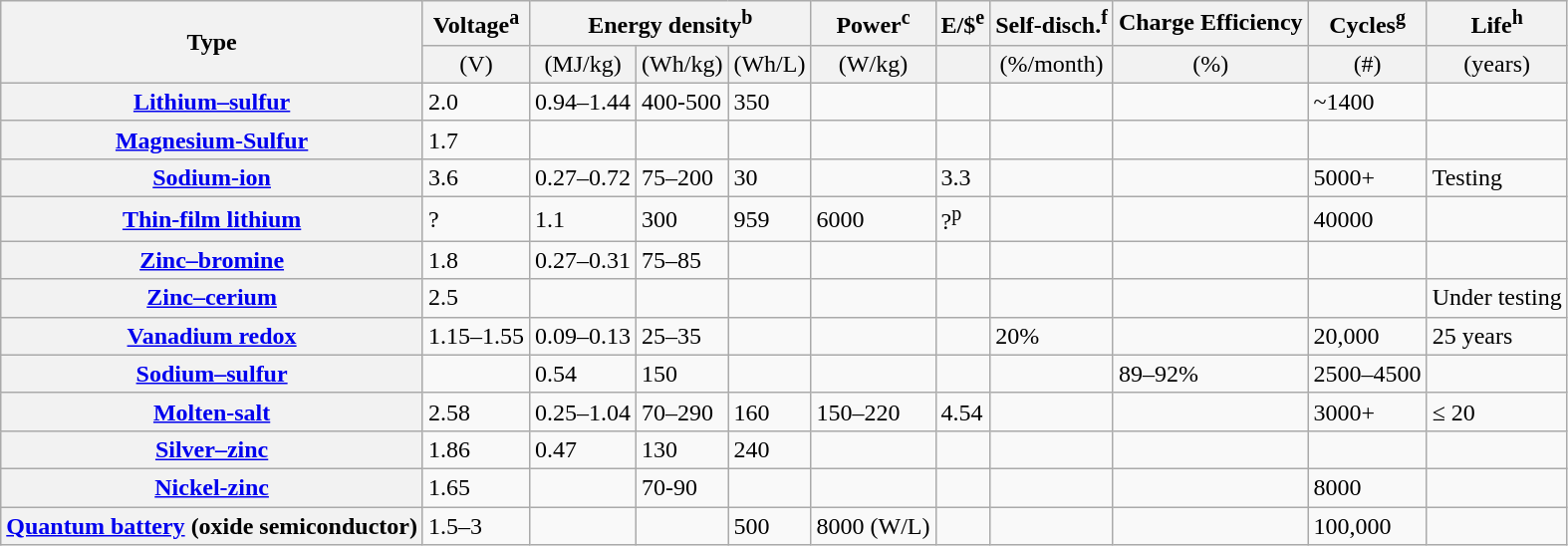<table class="wikitable sortable">
<tr>
<th rowspan="2">Type</th>
<th>Voltage<sup>a</sup></th>
<th colspan="3">Energy density<sup>b</sup></th>
<th>Power<sup>c</sup></th>
<th>E/$<sup>e</sup></th>
<th>Self-disch.<sup>f</sup></th>
<th>Charge Efficiency</th>
<th>Cycles<sup>g</sup></th>
<th>Life<sup>h</sup></th>
</tr>
<tr>
<th style="font-weight: normal">(V)</th>
<th style="font-weight: normal">(MJ/kg)</th>
<th style="font-weight: normal">(Wh/kg)</th>
<th style="font-weight: normal">(Wh/L)</th>
<th style="font-weight: normal">(W/kg)</th>
<th style="font-weight: normal"></th>
<th style="font-weight: normal">(%/month)</th>
<th style="font-weight: normal">(%)</th>
<th style="font-weight: normal">(#)</th>
<th style="font-weight: normal">(years)</th>
</tr>
<tr>
<th><a href='#'>Lithium–sulfur</a></th>
<td>2.0</td>
<td>0.94–1.44</td>
<td>400-500</td>
<td>350</td>
<td></td>
<td></td>
<td></td>
<td></td>
<td>~1400</td>
<td></td>
</tr>
<tr>
<th><a href='#'>Magnesium-Sulfur</a></th>
<td>1.7</td>
<td></td>
<td></td>
<td></td>
<td></td>
<td></td>
<td></td>
<td></td>
<td></td>
<td></td>
</tr>
<tr>
<th><a href='#'>Sodium-ion</a></th>
<td>3.6</td>
<td>0.27–0.72</td>
<td>75–200</td>
<td>30</td>
<td></td>
<td>3.3</td>
<td></td>
<td></td>
<td>5000+</td>
<td>Testing</td>
</tr>
<tr>
<th><a href='#'>Thin-film lithium</a></th>
<td>?</td>
<td>1.1</td>
<td>300</td>
<td>959</td>
<td>6000</td>
<td>?<sup>p</sup></td>
<td></td>
<td></td>
<td>40000</td>
<td></td>
</tr>
<tr>
<th><a href='#'>Zinc–bromine</a></th>
<td>1.8</td>
<td>0.27–0.31</td>
<td>75–85</td>
<td></td>
<td></td>
<td></td>
<td></td>
<td></td>
<td></td>
<td></td>
</tr>
<tr>
<th><a href='#'>Zinc–cerium</a></th>
<td>2.5</td>
<td></td>
<td></td>
<td></td>
<td></td>
<td></td>
<td></td>
<td></td>
<td></td>
<td>Under testing</td>
</tr>
<tr>
<th><a href='#'>Vanadium redox</a></th>
<td>1.15–1.55</td>
<td>0.09–0.13</td>
<td>25–35</td>
<td></td>
<td></td>
<td></td>
<td>20%</td>
<td></td>
<td>20,000</td>
<td>25 years</td>
</tr>
<tr>
<th><a href='#'>Sodium–sulfur</a></th>
<td></td>
<td>0.54</td>
<td>150</td>
<td></td>
<td></td>
<td></td>
<td></td>
<td>89–92%</td>
<td>2500–4500</td>
<td></td>
</tr>
<tr>
<th><a href='#'>Molten-salt</a></th>
<td>2.58</td>
<td>0.25–1.04</td>
<td>70–290</td>
<td>160</td>
<td>150–220</td>
<td>4.54</td>
<td></td>
<td></td>
<td>3000+</td>
<td>≤ 20</td>
</tr>
<tr>
<th><a href='#'>Silver–zinc</a></th>
<td>1.86</td>
<td>0.47</td>
<td>130</td>
<td>240</td>
<td></td>
<td></td>
<td></td>
<td></td>
<td></td>
<td></td>
</tr>
<tr>
<th><a href='#'>Nickel-zinc</a></th>
<td>1.65</td>
<td></td>
<td>70-90</td>
<td></td>
<td></td>
<td></td>
<td></td>
<td></td>
<td>8000</td>
<td></td>
</tr>
<tr>
<th><a href='#'>Quantum battery</a> (oxide semiconductor)</th>
<td>1.5–3</td>
<td></td>
<td></td>
<td>500</td>
<td>8000 (W/L)</td>
<td></td>
<td></td>
<td></td>
<td>100,000</td>
<td></td>
</tr>
</table>
